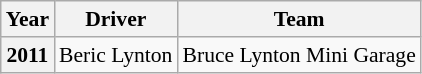<table class="wikitable" style="font-size: 90%">
<tr>
<th>Year</th>
<th>Driver</th>
<th>Team</th>
</tr>
<tr>
<th>2011</th>
<td>Beric Lynton</td>
<td>Bruce Lynton Mini Garage</td>
</tr>
</table>
